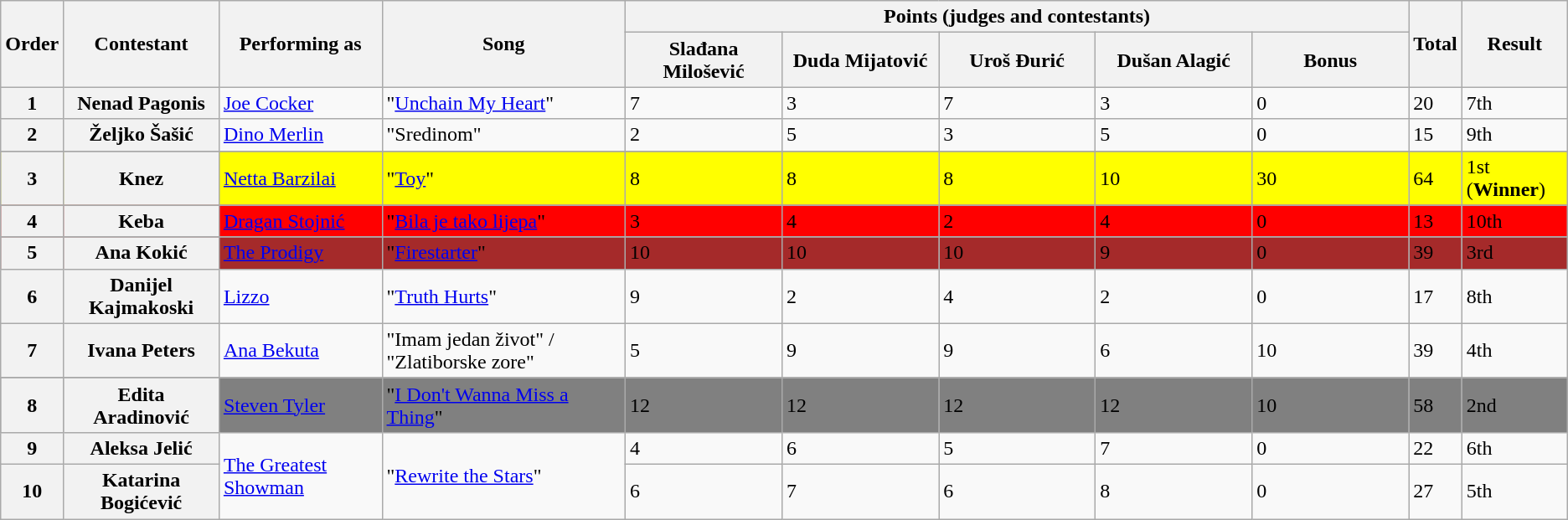<table class=wikitable>
<tr>
<th rowspan="2">Order</th>
<th rowspan="2">Contestant</th>
<th rowspan="2">Performing as</th>
<th rowspan="2">Song</th>
<th colspan="5" style="width:50%;">Points (judges and contestants)</th>
<th rowspan="2">Total</th>
<th rowspan="2">Result</th>
</tr>
<tr>
<th style="width:10%;">Slađana Milošević</th>
<th style="width:10%;">Duda Mijatović</th>
<th style="width:10%;">Uroš Đurić</th>
<th style="width:10%;">Dušan Alagić</th>
<th style="width:10%;">Bonus</th>
</tr>
<tr>
<th scope="row">1</th>
<th scope="row">Nenad Pagonis</th>
<td><a href='#'>Joe Cocker</a></td>
<td>"<a href='#'>Unchain My Heart</a>"</td>
<td>7</td>
<td>3</td>
<td>7</td>
<td>3</td>
<td>0</td>
<td>20</td>
<td>7th</td>
</tr>
<tr>
<th scope="row">2</th>
<th scope="row">Željko Šašić</th>
<td><a href='#'>Dino Merlin</a></td>
<td>"Sredinom"</td>
<td>2</td>
<td>5</td>
<td>3</td>
<td>5</td>
<td>0</td>
<td>15</td>
<td>9th</td>
</tr>
<tr>
</tr>
<tr bgcolor="yellow">
<th scope="row">3</th>
<th scope="row">Knez</th>
<td><a href='#'>Netta Barzilai</a></td>
<td>"<a href='#'>Toy</a>"</td>
<td>8</td>
<td>8</td>
<td>8</td>
<td>10</td>
<td>30</td>
<td>64</td>
<td>1st (<strong>Winner</strong>)</td>
</tr>
<tr>
</tr>
<tr bgcolor="red">
<th scope="row">4</th>
<th scope="row">Keba</th>
<td><a href='#'>Dragan Stojnić</a></td>
<td>"<a href='#'>Bila je tako lijepa</a>"</td>
<td>3</td>
<td>4</td>
<td>2</td>
<td>4</td>
<td>0</td>
<td>13</td>
<td>10th</td>
</tr>
<tr>
</tr>
<tr bgcolor="brown">
<th scope="row">5</th>
<th scope="row">Ana Kokić</th>
<td><a href='#'>The Prodigy</a></td>
<td>"<a href='#'>Firestarter</a>"</td>
<td>10</td>
<td>10</td>
<td>10</td>
<td>9</td>
<td>0</td>
<td>39</td>
<td>3rd</td>
</tr>
<tr>
<th scope="row">6</th>
<th scope="row">Danijel Kajmakoski</th>
<td><a href='#'>Lizzo</a></td>
<td>"<a href='#'>Truth Hurts</a>"</td>
<td>9</td>
<td>2</td>
<td>4</td>
<td>2</td>
<td>0</td>
<td>17</td>
<td>8th</td>
</tr>
<tr>
<th scope="row">7</th>
<th scope="row">Ivana Peters</th>
<td><a href='#'>Ana Bekuta</a></td>
<td>"Imam jedan život" / "Zlatiborske zore"</td>
<td>5</td>
<td>9</td>
<td>9</td>
<td>6</td>
<td>10</td>
<td>39</td>
<td>4th</td>
</tr>
<tr>
</tr>
<tr bgcolor="grey">
<th scope="row">8</th>
<th scope="row">Edita Aradinović</th>
<td><a href='#'>Steven Tyler</a></td>
<td>"<a href='#'>I Don't Wanna Miss a Thing</a>"</td>
<td>12</td>
<td>12</td>
<td>12</td>
<td>12</td>
<td>10</td>
<td>58</td>
<td>2nd</td>
</tr>
<tr>
<th scope="row">9</th>
<th scope="row">Aleksa Jelić</th>
<td rowspan="2"><a href='#'>The Greatest Showman</a></td>
<td rowspan="2">"<a href='#'>Rewrite the Stars</a>"</td>
<td>4</td>
<td>6</td>
<td>5</td>
<td>7</td>
<td>0</td>
<td>22</td>
<td>6th</td>
</tr>
<tr>
<th scope="row">10</th>
<th scope="row">Katarina Bogićević</th>
<td>6</td>
<td>7</td>
<td>6</td>
<td>8</td>
<td>0</td>
<td>27</td>
<td>5th</td>
</tr>
</table>
